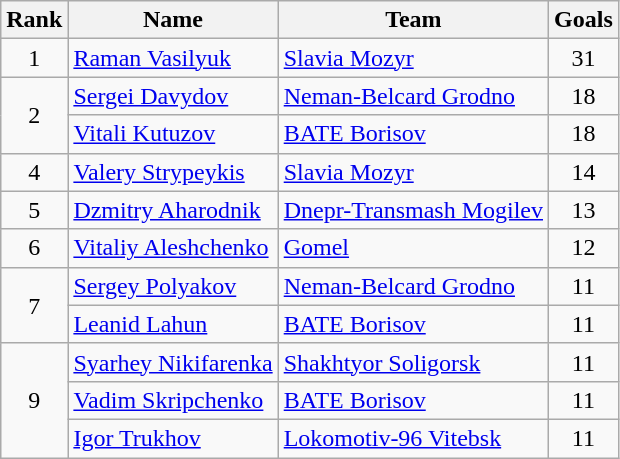<table class="wikitable" style="text-align:left">
<tr>
<th>Rank</th>
<th>Name</th>
<th>Team</th>
<th>Goals</th>
</tr>
<tr>
<td align="center">1</td>
<td> <a href='#'>Raman Vasilyuk</a></td>
<td><a href='#'>Slavia Mozyr</a></td>
<td align="center">31</td>
</tr>
<tr>
<td align="center" rowspan="2">2</td>
<td> <a href='#'>Sergei Davydov</a></td>
<td><a href='#'>Neman-Belcard Grodno</a></td>
<td align="center">18</td>
</tr>
<tr>
<td> <a href='#'>Vitali Kutuzov</a></td>
<td><a href='#'>BATE Borisov</a></td>
<td align="center">18</td>
</tr>
<tr>
<td align="center">4</td>
<td> <a href='#'>Valery Strypeykis</a></td>
<td><a href='#'>Slavia Mozyr</a></td>
<td align="center">14</td>
</tr>
<tr>
<td align="center">5</td>
<td> <a href='#'>Dzmitry Aharodnik</a></td>
<td><a href='#'>Dnepr-Transmash Mogilev</a></td>
<td align="center">13</td>
</tr>
<tr>
<td align="center">6</td>
<td> <a href='#'>Vitaliy Aleshchenko</a></td>
<td><a href='#'>Gomel</a></td>
<td align="center">12</td>
</tr>
<tr>
<td align="center" rowspan="2">7</td>
<td> <a href='#'>Sergey Polyakov</a></td>
<td><a href='#'>Neman-Belcard Grodno</a></td>
<td align="center">11</td>
</tr>
<tr>
<td> <a href='#'>Leanid Lahun</a></td>
<td><a href='#'>BATE Borisov</a></td>
<td align="center">11</td>
</tr>
<tr>
<td align="center" rowspan="3">9</td>
<td> <a href='#'>Syarhey Nikifarenka</a></td>
<td><a href='#'>Shakhtyor Soligorsk</a></td>
<td align="center">11</td>
</tr>
<tr>
<td> <a href='#'>Vadim Skripchenko</a></td>
<td><a href='#'>BATE Borisov</a></td>
<td align="center">11</td>
</tr>
<tr>
<td> <a href='#'>Igor Trukhov</a></td>
<td><a href='#'>Lokomotiv-96 Vitebsk</a></td>
<td align="center">11</td>
</tr>
</table>
